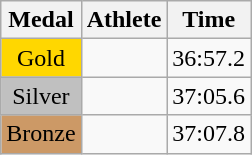<table class="wikitable">
<tr>
<th>Medal</th>
<th>Athlete</th>
<th>Time</th>
</tr>
<tr>
<td style="text-align:center;background-color:gold;">Gold</td>
<td></td>
<td>36:57.2</td>
</tr>
<tr>
<td style="text-align:center;background-color:silver;">Silver</td>
<td></td>
<td>37:05.6</td>
</tr>
<tr>
<td style="text-align:center;background-color:#CC9966;">Bronze</td>
<td></td>
<td>37:07.8</td>
</tr>
</table>
